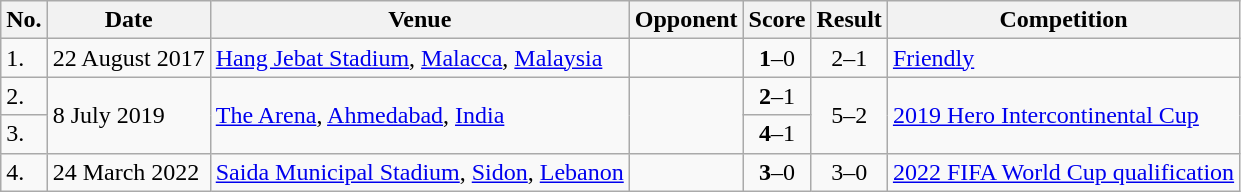<table class="wikitable" style="font-size:100%;">
<tr>
<th>No.</th>
<th>Date</th>
<th>Venue</th>
<th>Opponent</th>
<th>Score</th>
<th>Result</th>
<th>Competition</th>
</tr>
<tr>
<td>1.</td>
<td>22 August 2017</td>
<td><a href='#'>Hang Jebat Stadium</a>, <a href='#'>Malacca</a>, <a href='#'>Malaysia</a></td>
<td></td>
<td align=center><strong>1</strong>–0</td>
<td align=center>2–1</td>
<td><a href='#'>Friendly</a></td>
</tr>
<tr>
<td>2.</td>
<td rowspan=2>8 July 2019</td>
<td rowspan=2><a href='#'>The Arena</a>, <a href='#'>Ahmedabad</a>, <a href='#'>India</a></td>
<td rowspan=2></td>
<td align=center><strong>2</strong>–1</td>
<td rowspan=2 align=center>5–2</td>
<td rowspan=2><a href='#'>2019 Hero Intercontinental Cup</a></td>
</tr>
<tr>
<td>3.</td>
<td align=center><strong>4</strong>–1</td>
</tr>
<tr>
<td>4.</td>
<td>24 March 2022</td>
<td><a href='#'>Saida Municipal Stadium</a>, <a href='#'>Sidon</a>, <a href='#'>Lebanon</a></td>
<td></td>
<td align=center><strong>3</strong>–0</td>
<td align=center>3–0</td>
<td><a href='#'>2022 FIFA World Cup qualification</a></td>
</tr>
</table>
